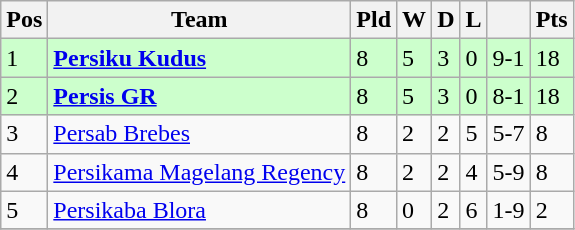<table class="wikitable">
<tr>
<th>Pos</th>
<th>Team</th>
<th>Pld</th>
<th>W</th>
<th>D</th>
<th>L</th>
<th></th>
<th>Pts</th>
</tr>
<tr bgcolor=#ccffcc>
<td>1</td>
<td><strong><a href='#'>Persiku Kudus</a></strong></td>
<td>8</td>
<td>5</td>
<td>3</td>
<td>0</td>
<td>9-1</td>
<td>18</td>
</tr>
<tr bgcolor=#ccffcc>
<td>2</td>
<td><strong><a href='#'>Persis GR</a></strong></td>
<td>8</td>
<td>5</td>
<td>3</td>
<td>0</td>
<td>8-1</td>
<td>18</td>
</tr>
<tr>
<td>3</td>
<td><a href='#'>Persab Brebes</a></td>
<td>8</td>
<td>2</td>
<td>2</td>
<td>5</td>
<td>5-7</td>
<td>8</td>
</tr>
<tr>
<td>4</td>
<td><a href='#'>Persikama Magelang Regency</a></td>
<td>8</td>
<td>2</td>
<td>2</td>
<td>4</td>
<td>5-9</td>
<td>8</td>
</tr>
<tr>
<td>5</td>
<td><a href='#'>Persikaba Blora</a></td>
<td>8</td>
<td>0</td>
<td>2</td>
<td>6</td>
<td>1-9</td>
<td>2</td>
</tr>
<tr>
</tr>
</table>
